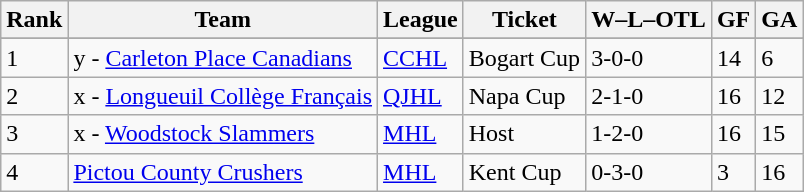<table class="wikitable">
<tr>
<th>Rank</th>
<th>Team</th>
<th>League</th>
<th>Ticket</th>
<th>W–L–OTL</th>
<th>GF</th>
<th>GA</th>
</tr>
<tr>
</tr>
<tr>
<td>1</td>
<td>y - <a href='#'>Carleton Place Canadians</a></td>
<td><a href='#'>CCHL</a></td>
<td>Bogart Cup</td>
<td>3-0-0</td>
<td>14</td>
<td>6</td>
</tr>
<tr>
<td>2</td>
<td>x - <a href='#'>Longueuil Collège Français</a></td>
<td><a href='#'>QJHL</a></td>
<td>Napa Cup</td>
<td>2-1-0</td>
<td>16</td>
<td>12</td>
</tr>
<tr>
<td>3</td>
<td>x - <a href='#'>Woodstock Slammers</a></td>
<td><a href='#'>MHL</a></td>
<td>Host</td>
<td>1-2-0</td>
<td>16</td>
<td>15</td>
</tr>
<tr>
<td>4</td>
<td><a href='#'>Pictou County Crushers</a></td>
<td><a href='#'>MHL</a></td>
<td>Kent Cup</td>
<td>0-3-0</td>
<td>3</td>
<td>16</td>
</tr>
</table>
